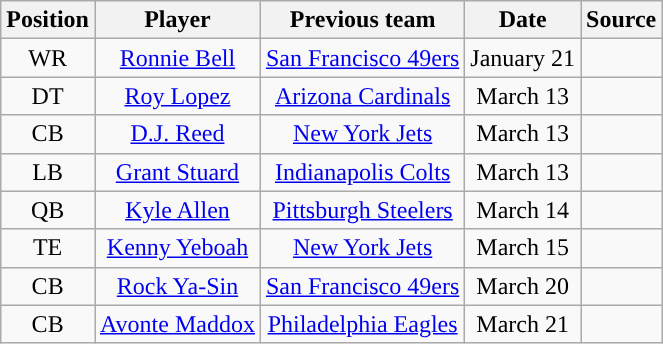<table class="wikitable" style="text-align:center">
<tr>
<th>Position</th>
<th>Player</th>
<th>Previous team</th>
<th>Date</th>
<th>Source</th>
</tr>
<tr>
<td>WR</td>
<td><a href='#'>Ronnie Bell</a></td>
<td><a href='#'>San Francisco 49ers</a></td>
<td>January 21</td>
<td></td>
</tr>
<tr>
<td>DT</td>
<td><a href='#'>Roy Lopez</a></td>
<td><a href='#'>Arizona Cardinals</a></td>
<td>March 13</td>
<td></td>
</tr>
<tr>
<td>CB</td>
<td><a href='#'>D.J. Reed</a></td>
<td><a href='#'>New York Jets</a></td>
<td>March 13</td>
<td></td>
</tr>
<tr>
<td>LB</td>
<td><a href='#'>Grant Stuard</a></td>
<td><a href='#'>Indianapolis Colts</a></td>
<td>March 13</td>
<td></td>
</tr>
<tr>
<td>QB</td>
<td><a href='#'>Kyle Allen</a></td>
<td><a href='#'>Pittsburgh Steelers</a></td>
<td>March 14</td>
<td></td>
</tr>
<tr>
<td>TE</td>
<td><a href='#'>Kenny Yeboah</a></td>
<td><a href='#'>New York Jets</a></td>
<td>March 15</td>
<td></td>
</tr>
<tr>
<td>CB</td>
<td><a href='#'>Rock Ya-Sin</a></td>
<td><a href='#'>San Francisco 49ers</a></td>
<td>March 20</td>
<td></td>
</tr>
<tr>
<td>CB</td>
<td><a href='#'>Avonte Maddox</a></td>
<td><a href='#'>Philadelphia Eagles</a></td>
<td>March 21</td>
<td></td>
</tr>
</table>
